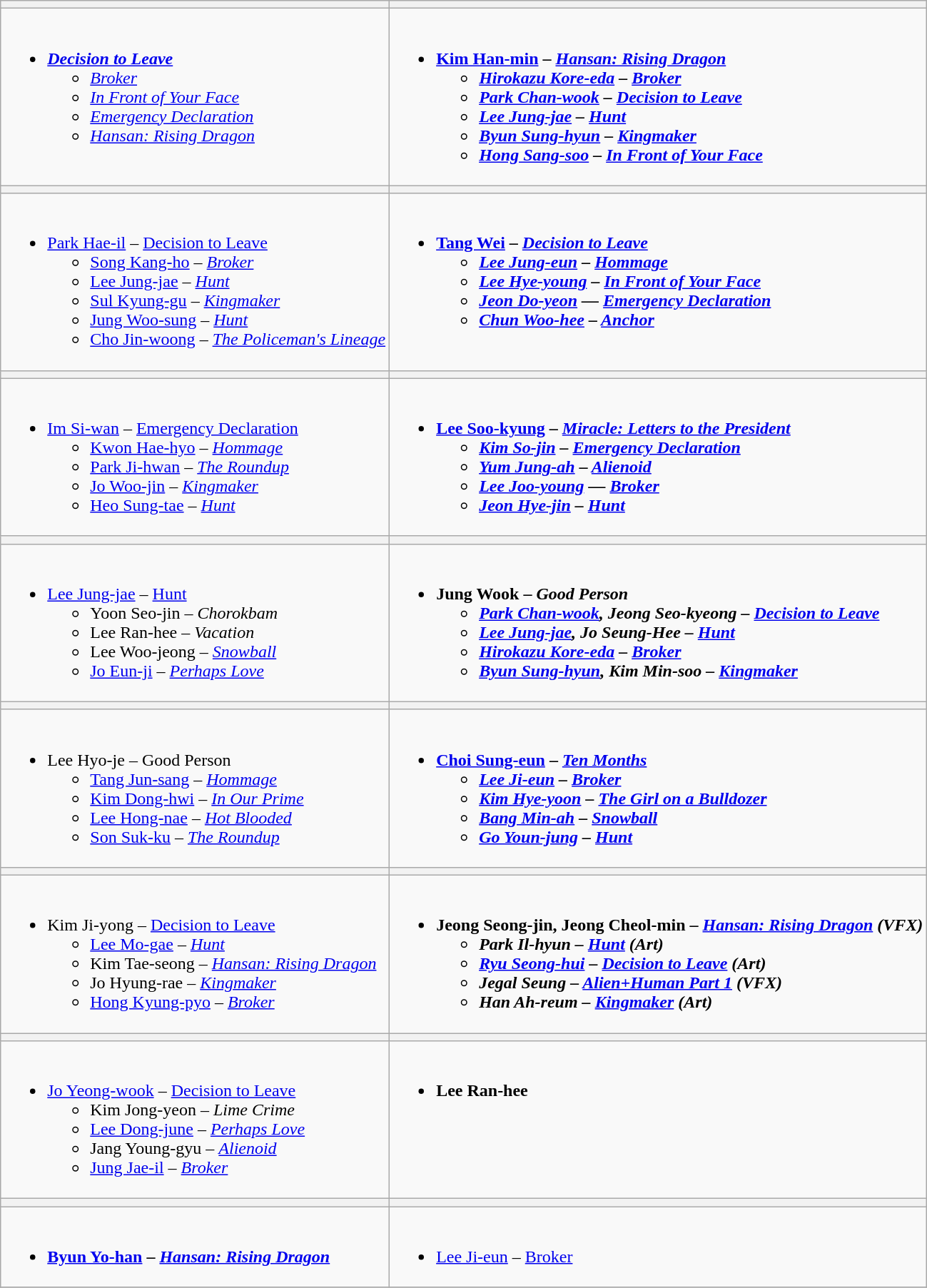<table class="wikitable">
<tr>
<th></th>
<th></th>
</tr>
<tr>
<td valign="top"><br><ul><li><strong><em><a href='#'>Decision to Leave</a></em></strong><ul><li><em><a href='#'>Broker</a></em></li><li><em><a href='#'>In Front of Your Face</a></em></li><li><em><a href='#'>Emergency Declaration</a></em></li><li><em><a href='#'>Hansan: Rising Dragon</a></em></li></ul></li></ul></td>
<td valign="top"><br><ul><li><strong><a href='#'>Kim Han-min</a> – <em><a href='#'>Hansan: Rising Dragon</a><strong><em><ul><li><a href='#'>Hirokazu Kore-eda</a> – </em><a href='#'>Broker</a><em></li><li><a href='#'>Park Chan-wook</a> – </em><a href='#'>Decision to Leave</a><em></li><li><a href='#'>Lee Jung-jae</a> – </em><a href='#'>Hunt</a><em></li><li><a href='#'>Byun Sung-hyun</a> – </em><a href='#'>Kingmaker</a><em></li><li><a href='#'>Hong Sang-soo</a> – </em><a href='#'>In Front of Your Face</a><em></li></ul></li></ul></td>
</tr>
<tr>
<th></th>
<th></th>
</tr>
<tr>
<td valign="top"><br><ul><li></strong><a href='#'>Park Hae-il</a> – </em><a href='#'>Decision to Leave</a></em></strong><ul><li><a href='#'>Song Kang-ho</a> – <em><a href='#'>Broker</a></em></li><li><a href='#'>Lee Jung-jae</a> – <em><a href='#'>Hunt</a></em></li><li><a href='#'>Sul Kyung-gu</a> – <em><a href='#'>Kingmaker</a></em></li><li><a href='#'>Jung Woo-sung</a> – <em><a href='#'>Hunt</a></em></li><li><a href='#'>Cho Jin-woong</a> – <em><a href='#'>The Policeman's Lineage</a></em></li></ul></li></ul></td>
<td valign="top"><br><ul><li><strong><a href='#'>Tang Wei</a> – <em><a href='#'>Decision to Leave</a><strong><em><ul><li><a href='#'>Lee Jung-eun</a> – </em><a href='#'>Hommage</a><em></li><li><a href='#'>Lee Hye-young</a> – </em><a href='#'>In Front of Your Face</a><em></li><li><a href='#'>Jeon Do-yeon</a> — </em><a href='#'>Emergency Declaration</a><em></li><li><a href='#'>Chun Woo-hee</a> – </em><a href='#'>Anchor</a><em></li></ul></li></ul></td>
</tr>
<tr>
<th></th>
<th></th>
</tr>
<tr>
<td valign="top"><br><ul><li></strong><a href='#'>Im Si-wan</a> – </em><a href='#'>Emergency Declaration</a></em></strong><ul><li><a href='#'>Kwon Hae-hyo</a> – <em><a href='#'>Hommage</a></em></li><li><a href='#'>Park Ji-hwan</a> –  <em><a href='#'>The Roundup</a></em></li><li><a href='#'>Jo Woo-jin</a> – <em><a href='#'>Kingmaker</a></em></li><li><a href='#'>Heo Sung-tae</a> – <em><a href='#'>Hunt</a></em></li></ul></li></ul></td>
<td valign="top"><br><ul><li><strong><a href='#'>Lee Soo-kyung</a> – <em><a href='#'>Miracle: Letters to the President</a><strong><em><ul><li><a href='#'>Kim So-jin</a> – </em><a href='#'>Emergency Declaration</a><em></li><li><a href='#'>Yum Jung-ah</a> – </em><a href='#'>Alienoid</a><em></li><li><a href='#'>Lee Joo-young</a> — </em><a href='#'>Broker</a><em></li><li><a href='#'>Jeon Hye-jin</a> – </em><a href='#'>Hunt</a><em></li></ul></li></ul></td>
</tr>
<tr>
<th></th>
<th></th>
</tr>
<tr>
<td valign="top"><br><ul><li></strong><a href='#'>Lee Jung-jae</a> – </em><a href='#'>Hunt</a></em></strong><ul><li>Yoon Seo-jin – <em>Chorokbam</em></li><li>Lee Ran-hee – <em>Vacation</em></li><li>Lee Woo-jeong – <em><a href='#'>Snowball</a></em></li><li><a href='#'>Jo Eun-ji</a> – <em><a href='#'>Perhaps Love</a></em></li></ul></li></ul></td>
<td valign="top"><br><ul><li><strong>Jung Wook – <em>Good Person<strong><em><ul><li><a href='#'>Park Chan-wook</a>, Jeong Seo-kyeong – </em><a href='#'>Decision to Leave</a><em></li><li><a href='#'>Lee Jung-jae</a>, Jo Seung-Hee – </em><a href='#'>Hunt</a><em></li><li><a href='#'>Hirokazu Kore-eda</a> – </em><a href='#'>Broker</a><em></li><li><a href='#'>Byun Sung-hyun</a>, Kim Min-soo – </em><a href='#'>Kingmaker</a><em></li></ul></li></ul></td>
</tr>
<tr>
<th></th>
<th></th>
</tr>
<tr>
<td valign="top"><br><ul><li></strong>Lee Hyo-je – </em>Good Person</em></strong><ul><li><a href='#'>Tang Jun-sang</a> – <em><a href='#'>Hommage</a></em></li><li><a href='#'>Kim Dong-hwi</a> – <em><a href='#'>In Our Prime</a></em></li><li><a href='#'>Lee Hong-nae</a> – <em><a href='#'>Hot Blooded</a></em></li><li><a href='#'>Son Suk-ku</a> – <em><a href='#'>The Roundup</a></em></li></ul></li></ul></td>
<td valign="top"><br><ul><li><strong><a href='#'>Choi Sung-eun</a> – <em><a href='#'>Ten Months</a><strong><em><ul><li><a href='#'>Lee Ji-eun</a> – </em><a href='#'>Broker</a><em></li><li><a href='#'>Kim Hye-yoon</a> – </em><a href='#'>The Girl on a Bulldozer</a><em></li><li><a href='#'>Bang Min-ah</a> – </em><a href='#'>Snowball</a><em></li><li><a href='#'>Go Youn-jung</a> – </em><a href='#'>Hunt</a><em></li></ul></li></ul></td>
</tr>
<tr>
<th></th>
<th></th>
</tr>
<tr>
<td valign="top"><br><ul><li></strong>Kim Ji-yong – </em><a href='#'>Decision to Leave</a></em></strong><ul><li><a href='#'>Lee Mo-gae</a> – <em><a href='#'>Hunt</a></em></li><li>Kim Tae-seong – <em><a href='#'>Hansan: Rising Dragon</a></em></li><li>Jo Hyung-rae – <em><a href='#'>Kingmaker</a></em></li><li><a href='#'>Hong Kyung-pyo</a> – <em><a href='#'>Broker</a></em></li></ul></li></ul></td>
<td valign="top"><br><ul><li><strong>Jeong Seong-jin, Jeong Cheol-min – <em><a href='#'>Hansan: Rising Dragon</a><strong><em> (VFX)<ul><li>Park Il-hyun – </em><a href='#'>Hunt</a><em> (Art)</li><li><a href='#'>Ryu Seong-hui</a> – </em><a href='#'>Decision to Leave</a><em> (Art)</li><li>Jegal Seung – </em><a href='#'>Alien+Human Part 1</a><em> (VFX)</li><li>Han Ah-reum – </em><a href='#'>Kingmaker</a><em> (Art)</li></ul></li></ul></td>
</tr>
<tr>
<th></th>
<th></th>
</tr>
<tr>
<td valign="top"><br><ul><li></strong><a href='#'>Jo Yeong-wook</a> – </em><a href='#'>Decision to Leave</a></em></strong><ul><li>Kim Jong-yeon – <em>Lime Crime</em></li><li><a href='#'>Lee Dong-june</a> – <em><a href='#'>Perhaps Love</a></em></li><li>Jang Young-gyu – <em><a href='#'>Alienoid</a></em></li><li><a href='#'>Jung Jae-il</a> – <em><a href='#'>Broker</a></em></li></ul></li></ul></td>
<td valign="top"><br><ul><li><strong>Lee Ran-hee</strong></li></ul></td>
</tr>
<tr>
<th></th>
<th></th>
</tr>
<tr>
<td valign="top"><br><ul><li><strong><a href='#'>Byun Yo-han</a> – <em><a href='#'>Hansan: Rising Dragon</a><strong><em></li></ul></td>
<td valign="top"><br><ul><li></strong><a href='#'>Lee Ji-eun</a> – </em><a href='#'>Broker</a></em></strong></li></ul></td>
</tr>
<tr>
</tr>
</table>
